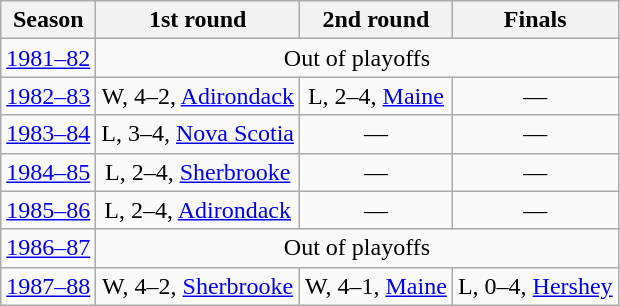<table class="wikitable" style="text-align:center">
<tr>
<th>Season</th>
<th>1st round</th>
<th>2nd round</th>
<th>Finals</th>
</tr>
<tr>
<td><a href='#'>1981–82</a></td>
<td colspan="3">Out of playoffs</td>
</tr>
<tr>
<td><a href='#'>1982–83</a></td>
<td>W, 4–2, <a href='#'>Adirondack</a></td>
<td>L, 2–4, <a href='#'>Maine</a></td>
<td>—</td>
</tr>
<tr>
<td><a href='#'>1983–84</a></td>
<td>L, 3–4, <a href='#'>Nova Scotia</a></td>
<td>—</td>
<td>—</td>
</tr>
<tr>
<td><a href='#'>1984–85</a></td>
<td>L, 2–4, <a href='#'>Sherbrooke</a></td>
<td>—</td>
<td>—</td>
</tr>
<tr>
<td><a href='#'>1985–86</a></td>
<td>L, 2–4, <a href='#'>Adirondack</a></td>
<td>—</td>
<td>—</td>
</tr>
<tr>
<td><a href='#'>1986–87</a></td>
<td colspan="3">Out of playoffs</td>
</tr>
<tr>
<td><a href='#'>1987–88</a></td>
<td>W, 4–2, <a href='#'>Sherbrooke</a></td>
<td>W, 4–1, <a href='#'>Maine</a></td>
<td>L, 0–4, <a href='#'>Hershey</a></td>
</tr>
</table>
